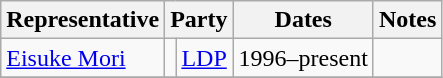<table class=wikitable>
<tr valign=bottom>
<th>Representative</th>
<th colspan="2">Party</th>
<th>Dates</th>
<th>Notes</th>
</tr>
<tr>
<td><a href='#'>Eisuke Mori</a></td>
<td bgcolor=></td>
<td><a href='#'>LDP</a></td>
<td>1996–present</td>
<td></td>
</tr>
<tr>
</tr>
</table>
